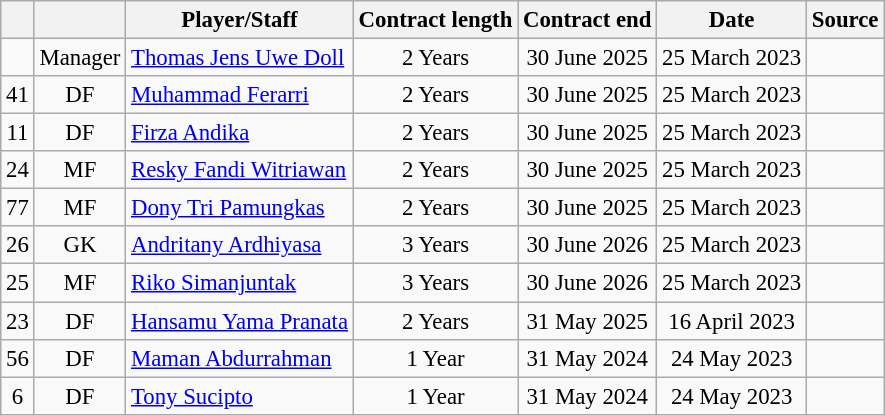<table class="wikitable plainrowheaders sortable" style="font-size:95%">
<tr>
<th></th>
<th></th>
<th scope="col">Player/Staff</th>
<th>Contract length</th>
<th>Contract end</th>
<th scope="col">Date</th>
<th>Source</th>
</tr>
<tr>
<td style="text-align:center;"></td>
<td style="text-align:center;">Manager</td>
<td> <a href='#'>Thomas Jens Uwe Doll</a></td>
<td style="text-align:center;">2 Years</td>
<td style="text-align:center;">30 June 2025</td>
<td style="text-align:center;">25 March 2023</td>
<td style="text-align:center;"></td>
</tr>
<tr>
<td style="text-align:center;">41</td>
<td style="text-align:center;">DF</td>
<td> <a href='#'>Muhammad Ferarri</a></td>
<td style="text-align:center;">2 Years</td>
<td style="text-align:center;">30 June 2025</td>
<td style="text-align:center;">25 March 2023</td>
<td style="text-align:center;"></td>
</tr>
<tr>
<td style="text-align:center;">11</td>
<td style="text-align:center;">DF</td>
<td> <a href='#'>Firza Andika</a></td>
<td style="text-align:center;">2 Years</td>
<td style="text-align:center;">30 June 2025</td>
<td style="text-align:center;">25 March 2023</td>
<td style="text-align:center;"></td>
</tr>
<tr>
<td style="text-align:center;">24</td>
<td style="text-align:center;">MF</td>
<td> <a href='#'>Resky Fandi Witriawan</a></td>
<td style="text-align:center;">2 Years</td>
<td style="text-align:center;">30 June 2025</td>
<td style="text-align:center;">25 March 2023</td>
<td style="text-align:center;"></td>
</tr>
<tr>
<td style="text-align:center;">77</td>
<td style="text-align:center;">MF</td>
<td> <a href='#'>Dony Tri Pamungkas</a></td>
<td style="text-align:center;">2 Years</td>
<td style="text-align:center;">30 June 2025</td>
<td style="text-align:center;">25 March 2023</td>
<td style="text-align:center;"></td>
</tr>
<tr>
<td style="text-align:center;">26</td>
<td style="text-align:center;">GK</td>
<td> <a href='#'>Andritany Ardhiyasa</a></td>
<td style="text-align:center;">3 Years</td>
<td style="text-align:center;">30 June 2026</td>
<td style="text-align:center;">25 March 2023</td>
<td style="text-align:center;"></td>
</tr>
<tr>
<td style="text-align:center;">25</td>
<td style="text-align:center;">MF</td>
<td> <a href='#'>Riko Simanjuntak</a></td>
<td style="text-align:center;">3 Years</td>
<td style="text-align:center;">30 June 2026</td>
<td style="text-align:center;">25 March 2023</td>
<td style="text-align:center;"></td>
</tr>
<tr>
<td style="text-align:center;">23</td>
<td style="text-align:center;">DF</td>
<td> <a href='#'>Hansamu Yama Pranata</a></td>
<td style="text-align:center;">2 Years</td>
<td style="text-align:center;">31 May 2025</td>
<td style="text-align:center;">16 April 2023</td>
<td style="text-align:center;"></td>
</tr>
<tr>
<td style="text-align:center;">56</td>
<td style="text-align:center;">DF</td>
<td> <a href='#'>Maman Abdurrahman</a></td>
<td style="text-align:center;">1 Year</td>
<td style="text-align:center;">31 May 2024</td>
<td style="text-align:center;">24 May 2023</td>
<td style="text-align:center;"></td>
</tr>
<tr>
<td style="text-align:center;">6</td>
<td style="text-align:center;">DF</td>
<td> <a href='#'>Tony Sucipto</a></td>
<td style="text-align:center;">1 Year</td>
<td style="text-align:center;">31 May 2024</td>
<td style="text-align:center;">24 May 2023</td>
<td style="text-align:center;"></td>
</tr>
</table>
